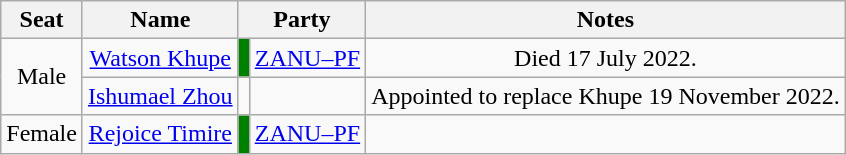<table class="wikitable" style="text-align:center">
<tr>
<th>Seat</th>
<th>Name</th>
<th colspan="2">Party</th>
<th>Notes</th>
</tr>
<tr>
<td rowspan="2">Male</td>
<td><a href='#'>Watson Khupe</a></td>
<td style="background:#008000;"></td>
<td><a href='#'>ZANU–PF</a></td>
<td>Died 17 July 2022.</td>
</tr>
<tr>
<td><a href='#'>Ishumael Zhou</a></td>
<td></td>
<td></td>
<td>Appointed to replace Khupe 19 November 2022.</td>
</tr>
<tr>
<td>Female</td>
<td><a href='#'>Rejoice Timire</a></td>
<td style="background:#008000;"></td>
<td><a href='#'>ZANU–PF</a></td>
<td></td>
</tr>
</table>
